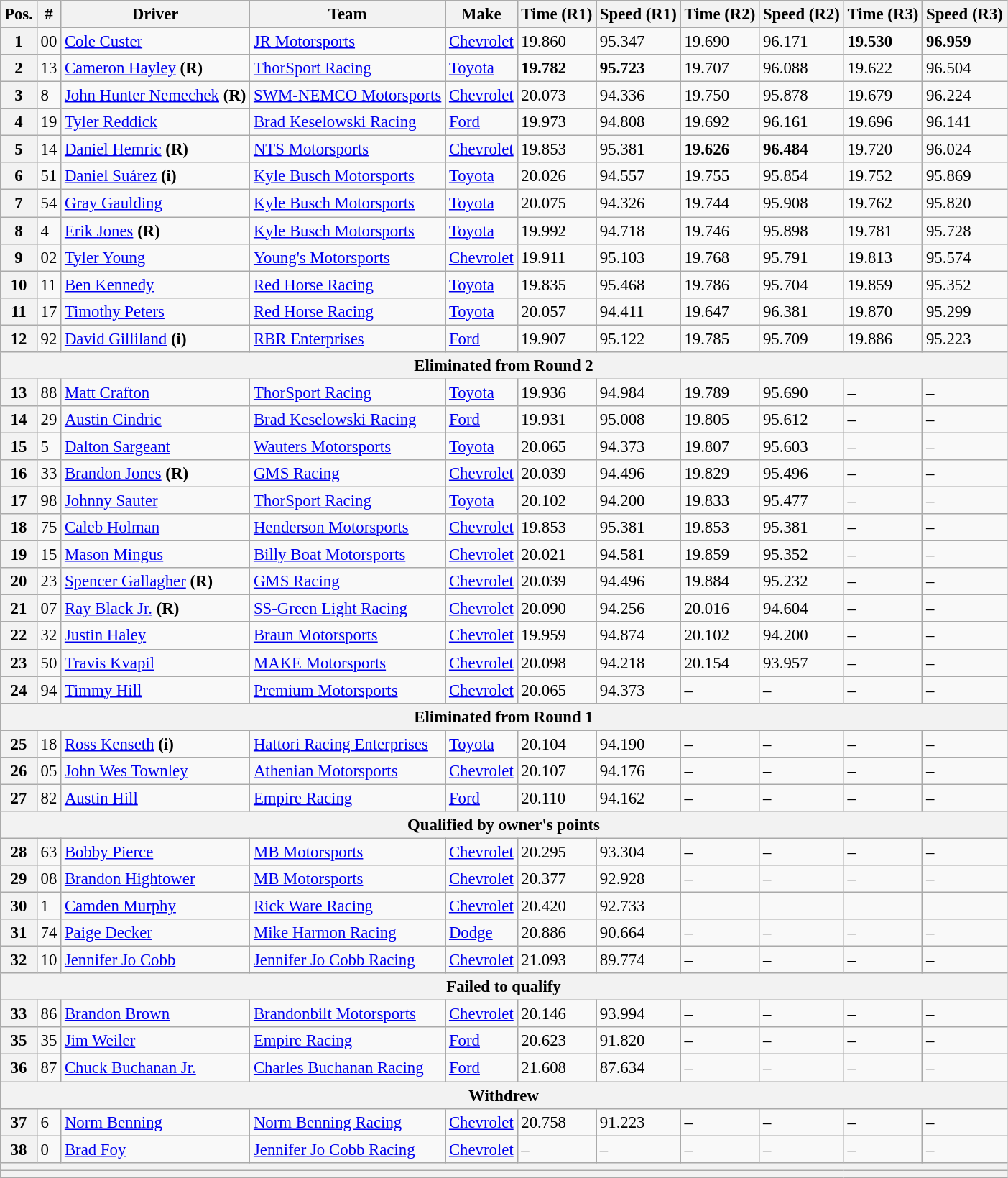<table class="wikitable" style="font-size:95%">
<tr>
<th>Pos.</th>
<th>#</th>
<th>Driver</th>
<th>Team</th>
<th>Make</th>
<th>Time (R1)</th>
<th>Speed (R1)</th>
<th>Time (R2)</th>
<th>Speed (R2)</th>
<th>Time (R3)</th>
<th>Speed (R3)</th>
</tr>
<tr>
<th>1</th>
<td>00</td>
<td><a href='#'>Cole Custer</a></td>
<td><a href='#'>JR Motorsports</a></td>
<td><a href='#'>Chevrolet</a></td>
<td>19.860</td>
<td>95.347</td>
<td>19.690</td>
<td>96.171</td>
<td><strong>19.530</strong></td>
<td><strong>96.959</strong></td>
</tr>
<tr>
<th>2</th>
<td>13</td>
<td><a href='#'>Cameron Hayley</a> <strong>(R)</strong></td>
<td><a href='#'>ThorSport Racing</a></td>
<td><a href='#'>Toyota</a></td>
<td><strong>19.782</strong></td>
<td><strong>95.723</strong></td>
<td>19.707</td>
<td>96.088</td>
<td>19.622</td>
<td>96.504</td>
</tr>
<tr>
<th>3</th>
<td>8</td>
<td><a href='#'>John Hunter Nemechek</a> <strong>(R)</strong></td>
<td><a href='#'>SWM-NEMCO Motorsports</a></td>
<td><a href='#'>Chevrolet</a></td>
<td>20.073</td>
<td>94.336</td>
<td>19.750</td>
<td>95.878</td>
<td>19.679</td>
<td>96.224</td>
</tr>
<tr>
<th>4</th>
<td>19</td>
<td><a href='#'>Tyler Reddick</a></td>
<td><a href='#'>Brad Keselowski Racing</a></td>
<td><a href='#'>Ford</a></td>
<td>19.973</td>
<td>94.808</td>
<td>19.692</td>
<td>96.161</td>
<td>19.696</td>
<td>96.141</td>
</tr>
<tr>
<th>5</th>
<td>14</td>
<td><a href='#'>Daniel Hemric</a> <strong>(R)</strong></td>
<td><a href='#'>NTS Motorsports</a></td>
<td><a href='#'>Chevrolet</a></td>
<td>19.853</td>
<td>95.381</td>
<td><strong>19.626</strong></td>
<td><strong>96.484</strong></td>
<td>19.720</td>
<td>96.024</td>
</tr>
<tr>
<th>6</th>
<td>51</td>
<td><a href='#'>Daniel Suárez</a> <strong>(i)</strong></td>
<td><a href='#'>Kyle Busch Motorsports</a></td>
<td><a href='#'>Toyota</a></td>
<td>20.026</td>
<td>94.557</td>
<td>19.755</td>
<td>95.854</td>
<td>19.752</td>
<td>95.869</td>
</tr>
<tr>
<th>7</th>
<td>54</td>
<td><a href='#'>Gray Gaulding</a></td>
<td><a href='#'>Kyle Busch Motorsports</a></td>
<td><a href='#'>Toyota</a></td>
<td>20.075</td>
<td>94.326</td>
<td>19.744</td>
<td>95.908</td>
<td>19.762</td>
<td>95.820</td>
</tr>
<tr>
<th>8</th>
<td>4</td>
<td><a href='#'>Erik Jones</a> <strong>(R)</strong></td>
<td><a href='#'>Kyle Busch Motorsports</a></td>
<td><a href='#'>Toyota</a></td>
<td>19.992</td>
<td>94.718</td>
<td>19.746</td>
<td>95.898</td>
<td>19.781</td>
<td>95.728</td>
</tr>
<tr>
<th>9</th>
<td>02</td>
<td><a href='#'>Tyler Young</a></td>
<td><a href='#'>Young's Motorsports</a></td>
<td><a href='#'>Chevrolet</a></td>
<td>19.911</td>
<td>95.103</td>
<td>19.768</td>
<td>95.791</td>
<td>19.813</td>
<td>95.574</td>
</tr>
<tr>
<th>10</th>
<td>11</td>
<td><a href='#'>Ben Kennedy</a></td>
<td><a href='#'>Red Horse Racing</a></td>
<td><a href='#'>Toyota</a></td>
<td>19.835</td>
<td>95.468</td>
<td>19.786</td>
<td>95.704</td>
<td>19.859</td>
<td>95.352</td>
</tr>
<tr>
<th>11</th>
<td>17</td>
<td><a href='#'>Timothy Peters</a></td>
<td><a href='#'>Red Horse Racing</a></td>
<td><a href='#'>Toyota</a></td>
<td>20.057</td>
<td>94.411</td>
<td>19.647</td>
<td>96.381</td>
<td>19.870</td>
<td>95.299</td>
</tr>
<tr>
<th>12</th>
<td>92</td>
<td><a href='#'>David Gilliland</a> <strong>(i)</strong></td>
<td><a href='#'>RBR Enterprises</a></td>
<td><a href='#'>Ford</a></td>
<td>19.907</td>
<td>95.122</td>
<td>19.785</td>
<td>95.709</td>
<td>19.886</td>
<td>95.223</td>
</tr>
<tr>
<th colspan="11">Eliminated from Round 2</th>
</tr>
<tr>
<th>13</th>
<td>88</td>
<td><a href='#'>Matt Crafton</a></td>
<td><a href='#'>ThorSport Racing</a></td>
<td><a href='#'>Toyota</a></td>
<td>19.936</td>
<td>94.984</td>
<td>19.789</td>
<td>95.690</td>
<td>–</td>
<td>–</td>
</tr>
<tr>
<th>14</th>
<td>29</td>
<td><a href='#'>Austin Cindric</a></td>
<td><a href='#'>Brad Keselowski Racing</a></td>
<td><a href='#'>Ford</a></td>
<td>19.931</td>
<td>95.008</td>
<td>19.805</td>
<td>95.612</td>
<td>–</td>
<td>–</td>
</tr>
<tr>
<th>15</th>
<td>5</td>
<td><a href='#'>Dalton Sargeant</a></td>
<td><a href='#'>Wauters Motorsports</a></td>
<td><a href='#'>Toyota</a></td>
<td>20.065</td>
<td>94.373</td>
<td>19.807</td>
<td>95.603</td>
<td>–</td>
<td>–</td>
</tr>
<tr>
<th>16</th>
<td>33</td>
<td><a href='#'>Brandon Jones</a> <strong>(R)</strong></td>
<td><a href='#'>GMS Racing</a></td>
<td><a href='#'>Chevrolet</a></td>
<td>20.039</td>
<td>94.496</td>
<td>19.829</td>
<td>95.496</td>
<td>–</td>
<td>–</td>
</tr>
<tr>
<th>17</th>
<td>98</td>
<td><a href='#'>Johnny Sauter</a></td>
<td><a href='#'>ThorSport Racing</a></td>
<td><a href='#'>Toyota</a></td>
<td>20.102</td>
<td>94.200</td>
<td>19.833</td>
<td>95.477</td>
<td>–</td>
<td>–</td>
</tr>
<tr>
<th>18</th>
<td>75</td>
<td><a href='#'>Caleb Holman</a></td>
<td><a href='#'>Henderson Motorsports</a></td>
<td><a href='#'>Chevrolet</a></td>
<td>19.853</td>
<td>95.381</td>
<td>19.853</td>
<td>95.381</td>
<td>–</td>
<td>–</td>
</tr>
<tr>
<th>19</th>
<td>15</td>
<td><a href='#'>Mason Mingus</a></td>
<td><a href='#'>Billy Boat Motorsports</a></td>
<td><a href='#'>Chevrolet</a></td>
<td>20.021</td>
<td>94.581</td>
<td>19.859</td>
<td>95.352</td>
<td>–</td>
<td>–</td>
</tr>
<tr>
<th>20</th>
<td>23</td>
<td><a href='#'>Spencer Gallagher</a> <strong>(R)</strong></td>
<td><a href='#'>GMS Racing</a></td>
<td><a href='#'>Chevrolet</a></td>
<td>20.039</td>
<td>94.496</td>
<td>19.884</td>
<td>95.232</td>
<td>–</td>
<td>–</td>
</tr>
<tr>
<th>21</th>
<td>07</td>
<td><a href='#'>Ray Black Jr.</a> <strong>(R)</strong></td>
<td><a href='#'>SS-Green Light Racing</a></td>
<td><a href='#'>Chevrolet</a></td>
<td>20.090</td>
<td>94.256</td>
<td>20.016</td>
<td>94.604</td>
<td>–</td>
<td>–</td>
</tr>
<tr>
<th>22</th>
<td>32</td>
<td><a href='#'>Justin Haley</a></td>
<td><a href='#'>Braun Motorsports</a></td>
<td><a href='#'>Chevrolet</a></td>
<td>19.959</td>
<td>94.874</td>
<td>20.102</td>
<td>94.200</td>
<td>–</td>
<td>–</td>
</tr>
<tr>
<th>23</th>
<td>50</td>
<td><a href='#'>Travis Kvapil</a></td>
<td><a href='#'>MAKE Motorsports</a></td>
<td><a href='#'>Chevrolet</a></td>
<td>20.098</td>
<td>94.218</td>
<td>20.154</td>
<td>93.957</td>
<td>–</td>
<td>–</td>
</tr>
<tr>
<th>24</th>
<td>94</td>
<td><a href='#'>Timmy Hill</a></td>
<td><a href='#'>Premium Motorsports</a></td>
<td><a href='#'>Chevrolet</a></td>
<td>20.065</td>
<td>94.373</td>
<td>–</td>
<td>–</td>
<td>–</td>
<td>–</td>
</tr>
<tr>
<th colspan="11">Eliminated from Round 1</th>
</tr>
<tr>
<th>25</th>
<td>18</td>
<td><a href='#'>Ross Kenseth</a> <strong>(i)</strong></td>
<td><a href='#'>Hattori Racing Enterprises</a></td>
<td><a href='#'>Toyota</a></td>
<td>20.104</td>
<td>94.190</td>
<td>–</td>
<td>–</td>
<td>–</td>
<td>–</td>
</tr>
<tr>
<th>26</th>
<td>05</td>
<td><a href='#'>John Wes Townley</a></td>
<td><a href='#'>Athenian Motorsports</a></td>
<td><a href='#'>Chevrolet</a></td>
<td>20.107</td>
<td>94.176</td>
<td>–</td>
<td>–</td>
<td>–</td>
<td>–</td>
</tr>
<tr>
<th>27</th>
<td>82</td>
<td><a href='#'>Austin Hill</a></td>
<td><a href='#'>Empire Racing</a></td>
<td><a href='#'>Ford</a></td>
<td>20.110</td>
<td>94.162</td>
<td>–</td>
<td>–</td>
<td>–</td>
<td>–</td>
</tr>
<tr>
<th colspan="11">Qualified by owner's points</th>
</tr>
<tr>
<th>28</th>
<td>63</td>
<td><a href='#'>Bobby Pierce</a></td>
<td><a href='#'>MB Motorsports</a></td>
<td><a href='#'>Chevrolet</a></td>
<td>20.295</td>
<td>93.304</td>
<td>–</td>
<td>–</td>
<td>–</td>
<td>–</td>
</tr>
<tr>
<th>29</th>
<td>08</td>
<td><a href='#'>Brandon Hightower</a></td>
<td><a href='#'>MB Motorsports</a></td>
<td><a href='#'>Chevrolet</a></td>
<td>20.377</td>
<td>92.928</td>
<td>–</td>
<td>–</td>
<td>–</td>
<td>–</td>
</tr>
<tr>
<th>30</th>
<td>1</td>
<td><a href='#'>Camden Murphy</a></td>
<td><a href='#'>Rick Ware Racing</a></td>
<td><a href='#'>Chevrolet</a></td>
<td>20.420</td>
<td>92.733</td>
<td></td>
<td></td>
<td></td>
<td></td>
</tr>
<tr>
<th>31</th>
<td>74</td>
<td><a href='#'>Paige Decker</a></td>
<td><a href='#'>Mike Harmon Racing</a></td>
<td><a href='#'>Dodge</a></td>
<td>20.886</td>
<td>90.664</td>
<td>–</td>
<td>–</td>
<td>–</td>
<td>–</td>
</tr>
<tr>
<th>32</th>
<td>10</td>
<td><a href='#'>Jennifer Jo Cobb</a></td>
<td><a href='#'>Jennifer Jo Cobb Racing</a></td>
<td><a href='#'>Chevrolet</a></td>
<td>21.093</td>
<td>89.774</td>
<td>–</td>
<td>–</td>
<td>–</td>
<td>–</td>
</tr>
<tr>
<th colspan="11">Failed to qualify</th>
</tr>
<tr>
<th>33</th>
<td>86</td>
<td><a href='#'>Brandon Brown</a></td>
<td><a href='#'>Brandonbilt Motorsports</a></td>
<td><a href='#'>Chevrolet</a></td>
<td>20.146</td>
<td>93.994</td>
<td>–</td>
<td>–</td>
<td>–</td>
<td>–</td>
</tr>
<tr>
<th>35</th>
<td>35</td>
<td><a href='#'>Jim Weiler</a></td>
<td><a href='#'>Empire Racing</a></td>
<td><a href='#'>Ford</a></td>
<td>20.623</td>
<td>91.820</td>
<td>–</td>
<td>–</td>
<td>–</td>
<td>–</td>
</tr>
<tr>
<th>36</th>
<td>87</td>
<td><a href='#'>Chuck Buchanan Jr.</a></td>
<td><a href='#'>Charles Buchanan Racing</a></td>
<td><a href='#'>Ford</a></td>
<td>21.608</td>
<td>87.634</td>
<td>–</td>
<td>–</td>
<td>–</td>
<td>–</td>
</tr>
<tr>
<th colspan="11">Withdrew</th>
</tr>
<tr>
<th>37</th>
<td>6</td>
<td><a href='#'>Norm Benning</a></td>
<td><a href='#'>Norm Benning Racing</a></td>
<td><a href='#'>Chevrolet</a></td>
<td>20.758</td>
<td>91.223</td>
<td>–</td>
<td>–</td>
<td>–</td>
<td>–</td>
</tr>
<tr>
<th>38</th>
<td>0</td>
<td><a href='#'>Brad Foy</a></td>
<td><a href='#'>Jennifer Jo Cobb Racing</a></td>
<td><a href='#'>Chevrolet</a></td>
<td>–</td>
<td>–</td>
<td>–</td>
<td>–</td>
<td>–</td>
<td>–</td>
</tr>
<tr>
<th colspan="11"></th>
</tr>
<tr>
<th colspan="11"></th>
</tr>
</table>
